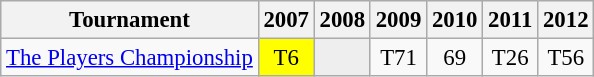<table class="wikitable" style="font-size:95%;text-align:center;">
<tr>
<th>Tournament</th>
<th>2007</th>
<th>2008</th>
<th>2009</th>
<th>2010</th>
<th>2011</th>
<th>2012</th>
</tr>
<tr>
<td align=left><a href='#'>The Players Championship</a></td>
<td style="background:yellow;">T6</td>
<td style="background:#eeeeee;"></td>
<td>T71</td>
<td>69</td>
<td>T26</td>
<td>T56</td>
</tr>
</table>
